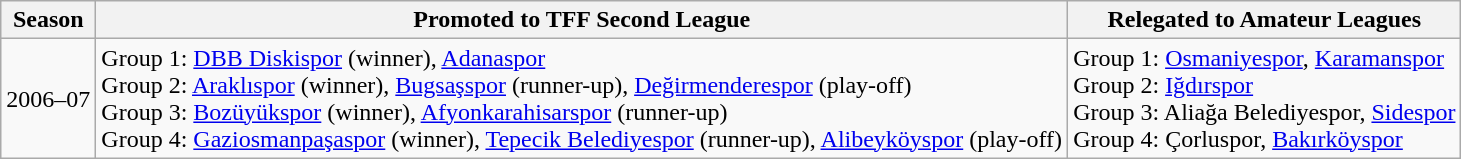<table class="wikitable">
<tr>
<th>Season</th>
<th>Promoted to TFF Second League</th>
<th>Relegated to Amateur Leagues</th>
</tr>
<tr>
<td>2006–07</td>
<td>Group 1: <a href='#'>DBB Diskispor</a> (winner), <a href='#'>Adanaspor</a><br>Group 2: <a href='#'>Araklıspor</a> (winner), <a href='#'>Bugsaşspor</a> (runner-up), <a href='#'>Değirmenderespor</a> (play-off)<br>Group 3: <a href='#'>Bozüyükspor</a> (winner), <a href='#'>Afyonkarahisarspor</a> (runner-up)<br>Group 4: <a href='#'>Gaziosmanpaşaspor</a> (winner), <a href='#'>Tepecik Belediyespor</a> (runner-up), <a href='#'>Alibeyköyspor</a> (play-off)</td>
<td>Group 1: <a href='#'>Osmaniyespor</a>, <a href='#'>Karamanspor</a><br>Group 2: <a href='#'>Iğdırspor</a><br>Group 3: Aliağa Belediyespor, <a href='#'>Sidespor</a><br>Group 4: Çorluspor, <a href='#'>Bakırköyspor</a></td>
</tr>
</table>
